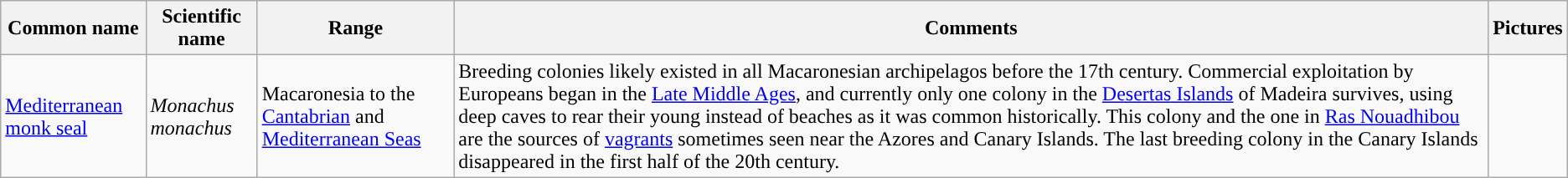<table class="wikitable">
<tr>
<th>Common name</th>
<th>Scientific name</th>
<th>Range</th>
<th class="unsortable">Comments</th>
<th class="unsortable">Pictures</th>
</tr>
<tr>
<td><a href='#'>Mediterranean monk seal</a></td>
<td><em>Monachus monachus</em></td>
<td>Macaronesia to the <a href='#'>Cantabrian</a> and <a href='#'>Mediterranean Seas</a></td>
<td>Breeding colonies likely existed in all Macaronesian archipelagos before the 17th century. Commercial exploitation by Europeans began in the <a href='#'>Late Middle Ages</a>, and currently only one colony in the <a href='#'>Desertas Islands</a> of Madeira survives, using deep caves to rear their young instead of beaches as it was common historically. This colony and the one in <a href='#'>Ras Nouadhibou</a> are the sources of <a href='#'>vagrants</a> sometimes seen near the Azores and Canary Islands. The last breeding colony in the Canary Islands disappeared in the first half of the 20th century.</td>
<td></td>
</tr>
</table>
